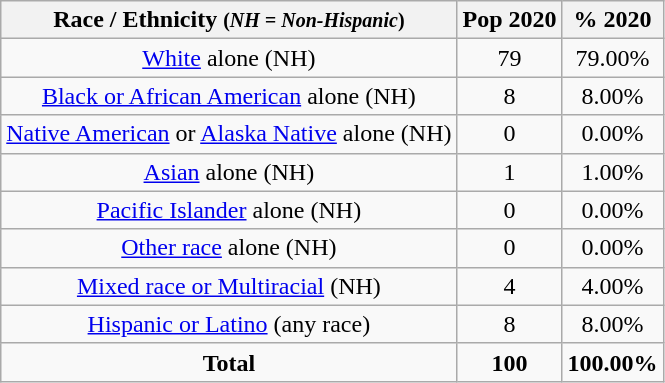<table class="wikitable" style="text-align:center;">
<tr>
<th>Race / Ethnicity <small>(<em>NH = Non-Hispanic</em>)</small></th>
<th>Pop 2020</th>
<th>% 2020</th>
</tr>
<tr>
<td><a href='#'>White</a> alone (NH)</td>
<td>79</td>
<td>79.00%</td>
</tr>
<tr>
<td><a href='#'>Black or African American</a> alone (NH)</td>
<td>8</td>
<td>8.00%</td>
</tr>
<tr>
<td><a href='#'>Native American</a> or <a href='#'>Alaska Native</a> alone (NH)</td>
<td>0</td>
<td>0.00%</td>
</tr>
<tr>
<td><a href='#'>Asian</a> alone (NH)</td>
<td>1</td>
<td>1.00%</td>
</tr>
<tr>
<td><a href='#'>Pacific Islander</a> alone (NH)</td>
<td>0</td>
<td>0.00%</td>
</tr>
<tr>
<td><a href='#'>Other race</a> alone (NH)</td>
<td>0</td>
<td>0.00%</td>
</tr>
<tr>
<td><a href='#'>Mixed race or Multiracial</a> (NH)</td>
<td>4</td>
<td>4.00%</td>
</tr>
<tr>
<td><a href='#'>Hispanic or Latino</a> (any race)</td>
<td>8</td>
<td>8.00%</td>
</tr>
<tr>
<td><strong>Total</strong></td>
<td><strong>100</strong></td>
<td><strong>100.00%</strong></td>
</tr>
</table>
